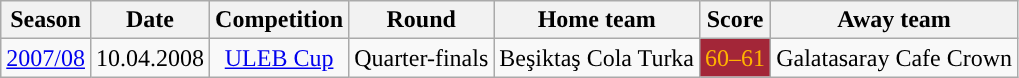<table class="wikitable" style="text-align: center;">
<tr>
<th>Season</th>
<th>Date</th>
<th>Competition</th>
<th>Round</th>
<th>Home team</th>
<th>Score</th>
<th>Away team</th>
</tr>
<tr>
<td><a href='#'>2007/08</a></td>
<td>10.04.2008</td>
<td><a href='#'>ULEB Cup</a></td>
<td>Quarter-finals</td>
<td>Beşiktaş Cola Turka</td>
<td style="background:#A32638; color:#FFB300;">60–61</td>
<td>Galatasaray Cafe Crown</td>
</tr>
</table>
